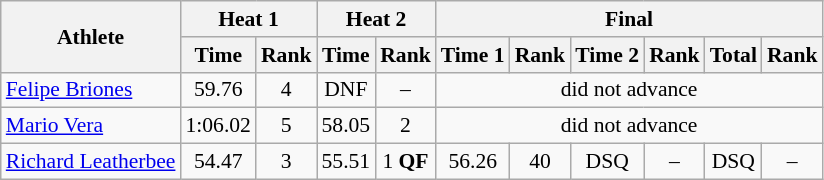<table class="wikitable" style="font-size:90%">
<tr>
<th rowspan="2">Athlete</th>
<th colspan="2">Heat 1</th>
<th colspan="2">Heat 2</th>
<th colspan="6">Final</th>
</tr>
<tr>
<th>Time</th>
<th>Rank</th>
<th>Time</th>
<th>Rank</th>
<th>Time 1</th>
<th>Rank</th>
<th>Time 2</th>
<th>Rank</th>
<th>Total</th>
<th>Rank</th>
</tr>
<tr>
<td><a href='#'>Felipe Briones</a></td>
<td align="center">59.76</td>
<td align="center">4</td>
<td align="center">DNF</td>
<td align="center">–</td>
<td align="center" colspan="6">did not advance</td>
</tr>
<tr>
<td><a href='#'>Mario Vera</a></td>
<td align="center">1:06.02</td>
<td align="center">5</td>
<td align="center">58.05</td>
<td align="center">2</td>
<td align="center" colspan="6">did not advance</td>
</tr>
<tr>
<td><a href='#'>Richard Leatherbee</a></td>
<td align="center">54.47</td>
<td align="center">3</td>
<td align="center">55.51</td>
<td align="center">1 <strong>QF</strong></td>
<td align="center">56.26</td>
<td align="center">40</td>
<td align="center">DSQ</td>
<td align="center">–</td>
<td align="center">DSQ</td>
<td align="center">–</td>
</tr>
</table>
